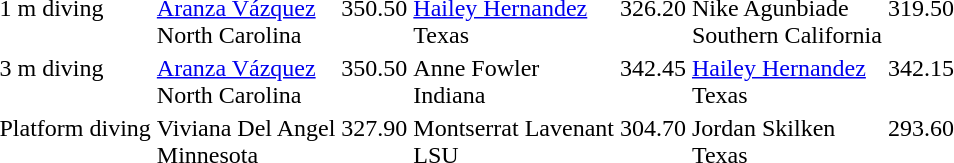<table>
<tr valign="top">
<td>1 m diving</td>
<td><a href='#'>Aranza Vázquez</a> <br> North Carolina</td>
<td>350.50</td>
<td><a href='#'>Hailey Hernandez</a> <br> Texas</td>
<td>326.20</td>
<td>Nike Agunbiade <br> Southern California</td>
<td>319.50</td>
</tr>
<tr valign="top">
<td>3 m diving</td>
<td><a href='#'>Aranza Vázquez</a> <br> North Carolina</td>
<td>350.50</td>
<td>Anne Fowler <br> Indiana</td>
<td>342.45</td>
<td><a href='#'>Hailey Hernandez</a> <br> Texas</td>
<td>342.15</td>
</tr>
<tr valign="top">
<td>Platform diving</td>
<td>Viviana Del Angel <br> Minnesota</td>
<td>327.90</td>
<td>Montserrat Lavenant <br> LSU</td>
<td>304.70</td>
<td>Jordan Skilken <br> Texas</td>
<td>293.60</td>
</tr>
</table>
